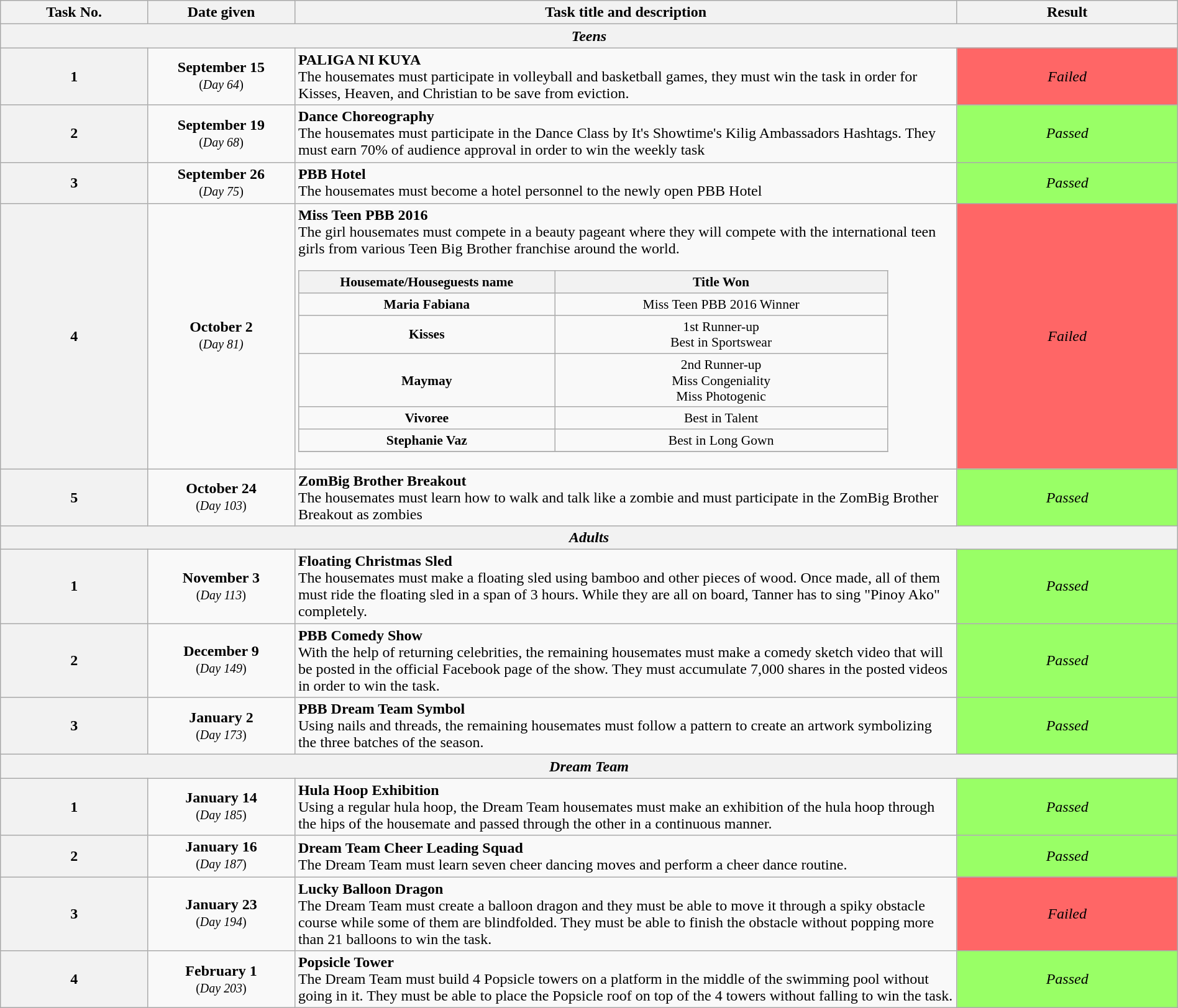<table class="wikitable" style="text-align:center; font-size:100%; line-height:18px;" width="100%">
<tr>
<th style="width: 10%;">Task No.</th>
<th style="width: 10%;">Date given</th>
<th style="width: 45%;">Task title and description</th>
<th style="width: 15%;">Result</th>
</tr>
<tr>
<th colspan="4"><em>Teens</em></th>
</tr>
<tr>
<th>1</th>
<td><strong>September 15</strong><br><small>(<em>Day 64</em>)</small></td>
<td align="left"><strong>PALIGA NI KUYA</strong> <br> The housemates must participate in volleyball and basketball games, they must win the task in order for Kisses, Heaven, and Christian to be save from eviction.</td>
<td style="background:#FF6666;"><em>Failed</em></td>
</tr>
<tr>
<th>2</th>
<td><strong>September 19</strong><br><small>(<em>Day 68</em>)</small></td>
<td align="left"><strong>Dance Choreography</strong> <br> The housemates must participate in the Dance Class by It's Showtime's Kilig Ambassadors Hashtags. They must earn 70% of audience approval in order to win the weekly task</td>
<td style="background:#99FF66;"><em>Passed</em></td>
</tr>
<tr>
<th>3</th>
<td><strong>September 26</strong><br><small>(<em>Day 75</em>)</small></td>
<td align="left"><strong>PBB Hotel</strong> <br> The housemates must become a hotel personnel to the newly open PBB Hotel</td>
<td style="background:#99FF66;"><em>Passed</em></td>
</tr>
<tr>
<th>4</th>
<td><strong>October 2</strong><br><small>(<em>Day 81)</em></small></td>
<td align="left"><strong>Miss Teen PBB 2016</strong> <br> The girl housemates must compete in a beauty pageant where they will compete with the international teen girls from various Teen Big Brother franchise around the world.<br><table class="wikitable collapsible collapsed" style="text-align: center; font-size:90%; line-height:17px;" width="90%">
<tr>
<th width="15%">Housemate/Houseguests name</th>
<th width="25%">Title Won</th>
</tr>
<tr>
<td><strong>Maria Fabiana</strong></td>
<td>Miss Teen PBB 2016 Winner</td>
</tr>
<tr>
<td><strong>Kisses</strong></td>
<td>1st Runner-up<br>Best in Sportswear</td>
</tr>
<tr>
<td><strong>Maymay</strong></td>
<td>2nd Runner-up<br>Miss Congeniality<br>Miss Photogenic</td>
</tr>
<tr>
<td><strong>Vivoree</strong></td>
<td>Best in Talent</td>
</tr>
<tr>
<td><strong>Stephanie Vaz</strong></td>
<td>Best in Long Gown</td>
</tr>
<tr>
</tr>
</table>
</td>
<td style="background:#F66;"><em>Failed</em></td>
</tr>
<tr>
<th>5</th>
<td><strong>October 24</strong><br><small>(<em>Day 103</em>)</small></td>
<td align="left"><strong>ZomBig Brother Breakout</strong> <br> The housemates must learn how to walk and talk like a zombie and must participate in the ZomBig Brother Breakout as zombies</td>
<td style="background:#99FF66;"><em>Passed</em></td>
</tr>
<tr>
<th colspan="4"><em>Adults</em></th>
</tr>
<tr>
<th>1</th>
<td><strong>November 3</strong> <br><small>(<em>Day 113</em>)</small></td>
<td align="left"><strong>Floating Christmas Sled</strong> <br> The housemates must make a floating sled using bamboo and other pieces of wood. Once made, all of them must ride the floating sled in a span of 3 hours. While they are all on board, Tanner has to sing "Pinoy Ako" completely.</td>
<td style="background:#99FF66;"><em>Passed</em></td>
</tr>
<tr>
<th>2</th>
<td><strong>December 9</strong> <br><small>(<em>Day 149</em>)</small></td>
<td align="left"><strong>PBB Comedy Show</strong> <br> With the help of returning celebrities, the remaining housemates must make a comedy sketch video that will be posted in the official Facebook page of the show. They must accumulate 7,000 shares in the posted videos in order to win the task.</td>
<td style="background:#99FF66;"><em>Passed</em></td>
</tr>
<tr>
<th>3</th>
<td><strong>January 2</strong> <br><small>(<em>Day 173</em>)</small></td>
<td align="left"><strong>PBB Dream Team Symbol</strong> <br> Using nails and threads, the remaining housemates must follow a pattern to create an artwork symbolizing the three batches of the season.</td>
<td style="background:#99FF66;"><em>Passed</em></td>
</tr>
<tr>
<th colspan="4"><em>Dream Team</em></th>
</tr>
<tr>
<th>1</th>
<td><strong>January 14</strong> <br><small>(<em>Day 185</em>)</small></td>
<td align="left"><strong>Hula Hoop Exhibition</strong> <br> Using a regular hula hoop, the Dream Team housemates must make an exhibition of the hula hoop through the hips of the housemate and passed through the other in a continuous manner.</td>
<td style="background:#99FF66;"><em>Passed</em></td>
</tr>
<tr>
<th>2</th>
<td><strong>January 16</strong> <br><small>(<em>Day 187</em>)</small></td>
<td align="left"><strong>Dream Team Cheer Leading Squad</strong> <br> The Dream Team must learn seven cheer dancing moves and perform a cheer dance routine.</td>
<td style="background:#99FF66;"><em>Passed</em></td>
</tr>
<tr>
<th>3</th>
<td><strong>January 23</strong> <br><small>(<em>Day 194</em>)</small></td>
<td align="left"><strong>Lucky Balloon Dragon</strong> <br> The Dream Team must create a balloon dragon and they must be able to move it through a spiky obstacle course while some of them are blindfolded. They must be able to finish the obstacle without popping more than 21 balloons to win the task.</td>
<td style="background:#F66;"><em>Failed</em></td>
</tr>
<tr>
<th>4</th>
<td><strong>February 1</strong><br><small>(<em>Day 203</em>)</small></td>
<td align="left"><strong>Popsicle Tower</strong> <br> The Dream Team must build 4 Popsicle towers on a platform in the middle of the swimming pool without going in it. They must be able to place the Popsicle roof on top of the 4 towers without falling to win the task.</td>
<td style="background:#99FF66;"><em>Passed</em></td>
</tr>
</table>
